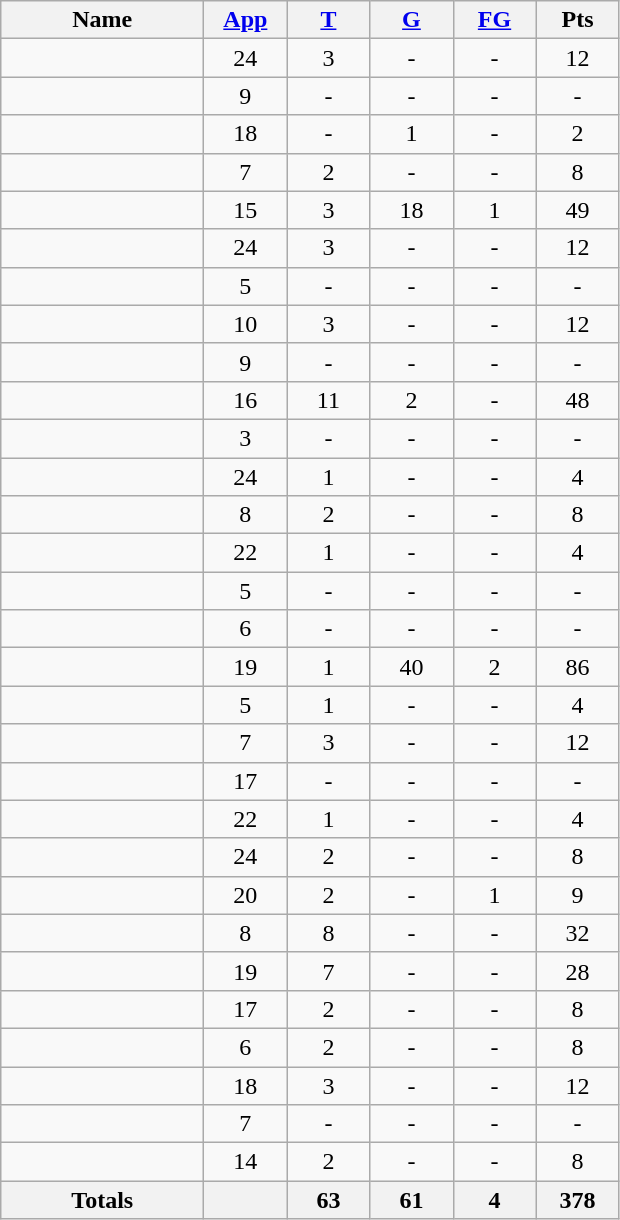<table class="wikitable sortable" style="text-align: center;">
<tr>
<th style="width:8em">Name</th>
<th style="width:3em"><a href='#'>App</a></th>
<th style="width:3em"><a href='#'>T</a></th>
<th style="width:3em"><a href='#'>G</a></th>
<th style="width:3em"><a href='#'>FG</a></th>
<th style="width:3em">Pts</th>
</tr>
<tr>
<td style="text-align:left;"></td>
<td>24</td>
<td>3</td>
<td>-</td>
<td>-</td>
<td>12</td>
</tr>
<tr>
<td style="text-align:left;"></td>
<td>9</td>
<td>-</td>
<td>-</td>
<td>-</td>
<td>-</td>
</tr>
<tr>
<td style="text-align:left;"></td>
<td>18</td>
<td>-</td>
<td>1</td>
<td>-</td>
<td>2</td>
</tr>
<tr>
<td style="text-align:left;"></td>
<td>7</td>
<td>2</td>
<td>-</td>
<td>-</td>
<td>8</td>
</tr>
<tr>
<td style="text-align:left;"></td>
<td>15</td>
<td>3</td>
<td>18</td>
<td>1</td>
<td>49</td>
</tr>
<tr>
<td style="text-align:left;"></td>
<td>24</td>
<td>3</td>
<td>-</td>
<td>-</td>
<td>12</td>
</tr>
<tr>
<td style="text-align:left;"></td>
<td>5</td>
<td>-</td>
<td>-</td>
<td>-</td>
<td>-</td>
</tr>
<tr>
<td style="text-align:left;"></td>
<td>10</td>
<td>3</td>
<td>-</td>
<td>-</td>
<td>12</td>
</tr>
<tr>
<td style="text-align:left;"></td>
<td>9</td>
<td>-</td>
<td>-</td>
<td>-</td>
<td>-</td>
</tr>
<tr>
<td style="text-align:left;"></td>
<td>16</td>
<td>11</td>
<td>2</td>
<td>-</td>
<td>48</td>
</tr>
<tr>
<td style="text-align:left;"></td>
<td>3</td>
<td>-</td>
<td>-</td>
<td>-</td>
<td>-</td>
</tr>
<tr>
<td style="text-align:left;"></td>
<td>24</td>
<td>1</td>
<td>-</td>
<td>-</td>
<td>4</td>
</tr>
<tr>
<td style="text-align:left;"></td>
<td>8</td>
<td>2</td>
<td>-</td>
<td>-</td>
<td>8</td>
</tr>
<tr>
<td style="text-align:left;"></td>
<td>22</td>
<td>1</td>
<td>-</td>
<td>-</td>
<td>4</td>
</tr>
<tr>
<td style="text-align:left;"></td>
<td>5</td>
<td>-</td>
<td>-</td>
<td>-</td>
<td>-</td>
</tr>
<tr>
<td style="text-align:left;"></td>
<td>6</td>
<td>-</td>
<td>-</td>
<td>-</td>
<td>-</td>
</tr>
<tr>
<td style="text-align:left;"></td>
<td>19</td>
<td>1</td>
<td>40</td>
<td>2</td>
<td>86</td>
</tr>
<tr>
<td style="text-align:left;"></td>
<td>5</td>
<td>1</td>
<td>-</td>
<td>-</td>
<td>4</td>
</tr>
<tr>
<td style="text-align:left;"></td>
<td>7</td>
<td>3</td>
<td>-</td>
<td>-</td>
<td>12</td>
</tr>
<tr>
<td style="text-align:left;"></td>
<td>17</td>
<td>-</td>
<td>-</td>
<td>-</td>
<td>-</td>
</tr>
<tr>
<td style="text-align:left;"></td>
<td>22</td>
<td>1</td>
<td>-</td>
<td>-</td>
<td>4</td>
</tr>
<tr>
<td style="text-align:left;"></td>
<td>24</td>
<td>2</td>
<td>-</td>
<td>-</td>
<td>8</td>
</tr>
<tr>
<td style="text-align:left;"></td>
<td>20</td>
<td>2</td>
<td>-</td>
<td>1</td>
<td>9</td>
</tr>
<tr>
<td style="text-align:left;"></td>
<td>8</td>
<td>8</td>
<td>-</td>
<td>-</td>
<td>32</td>
</tr>
<tr>
<td style="text-align:left;"></td>
<td>19</td>
<td>7</td>
<td>-</td>
<td>-</td>
<td>28</td>
</tr>
<tr>
<td style="text-align:left;"></td>
<td>17</td>
<td>2</td>
<td>-</td>
<td>-</td>
<td>8</td>
</tr>
<tr>
<td style="text-align:left;"></td>
<td>6</td>
<td>2</td>
<td>-</td>
<td>-</td>
<td>8</td>
</tr>
<tr>
<td style="text-align:left;"></td>
<td>18</td>
<td>3</td>
<td>-</td>
<td>-</td>
<td>12</td>
</tr>
<tr>
<td style="text-align:left;"></td>
<td>7</td>
<td>-</td>
<td>-</td>
<td>-</td>
<td>-</td>
</tr>
<tr>
<td style="text-align:left;"></td>
<td>14</td>
<td>2</td>
<td>-</td>
<td>-</td>
<td>8</td>
</tr>
<tr class="sortbottom">
<th>Totals</th>
<th></th>
<th>63</th>
<th>61</th>
<th>4</th>
<th>378</th>
</tr>
</table>
